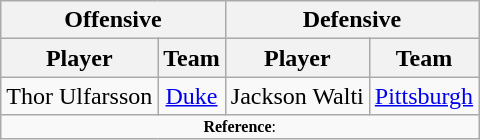<table class="wikitable" style="text-align: center;">
<tr>
<th colspan="2">Offensive</th>
<th colspan="2">Defensive</th>
</tr>
<tr>
<th>Player</th>
<th>Team</th>
<th>Player</th>
<th>Team</th>
</tr>
<tr>
<td>Thor Ulfarsson</td>
<td><a href='#'>Duke</a></td>
<td>Jackson Walti</td>
<td><a href='#'>Pittsburgh</a></td>
</tr>
<tr>
<td colspan="4"  style="font-size:8pt; text-align:center;"><strong>Reference</strong>:</td>
</tr>
</table>
